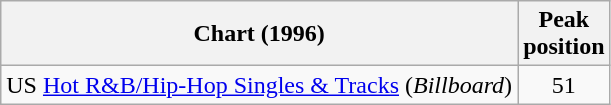<table Class = "wikitable sortable">
<tr>
<th>Chart (1996)</th>
<th>Peak<br>position</th>
</tr>
<tr>
<td>US <a href='#'>Hot R&B/Hip-Hop Singles & Tracks</a> (<em>Billboard</em>)</td>
<td align=center>51</td>
</tr>
</table>
